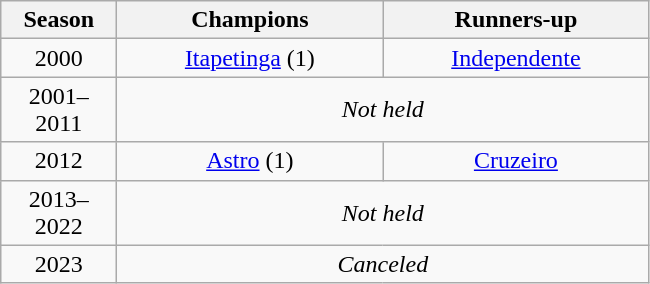<table class="wikitable" style="text-align:center; margin-left:1em;">
<tr>
<th style="width:70px">Season</th>
<th style="width:170px">Champions</th>
<th style="width:170px">Runners-up</th>
</tr>
<tr>
<td>2000</td>
<td><a href='#'>Itapetinga</a> (1)</td>
<td><a href='#'>Independente</a></td>
</tr>
<tr>
<td>2001–2011</td>
<td colspan=2><em>Not held</em></td>
</tr>
<tr>
<td>2012</td>
<td><a href='#'>Astro</a> (1)</td>
<td><a href='#'>Cruzeiro</a></td>
</tr>
<tr>
<td>2013–2022</td>
<td colspan=2><em>Not held</em></td>
</tr>
<tr>
<td>2023</td>
<td colspan=2><em>Canceled</em></td>
</tr>
</table>
